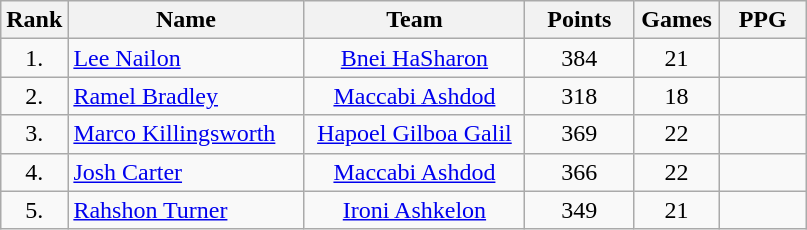<table class="wikitable" style="text-align: center;">
<tr>
<th>Rank</th>
<th width=150>Name</th>
<th width=140>Team</th>
<th width=65>Points</th>
<th width=50>Games</th>
<th width=50>PPG</th>
</tr>
<tr>
<td>1.</td>
<td align="left"> <a href='#'>Lee Nailon</a></td>
<td><a href='#'>Bnei HaSharon</a></td>
<td>384</td>
<td>21</td>
<td><strong></strong></td>
</tr>
<tr>
<td>2.</td>
<td align="left"> <a href='#'>Ramel Bradley</a></td>
<td><a href='#'>Maccabi Ashdod</a></td>
<td>318</td>
<td>18</td>
<td><strong></strong></td>
</tr>
<tr>
<td>3.</td>
<td align="left"> <a href='#'>Marco Killingsworth</a></td>
<td><a href='#'>Hapoel Gilboa Galil</a></td>
<td>369</td>
<td>22</td>
<td><strong></strong></td>
</tr>
<tr>
<td>4.</td>
<td align="left"> <a href='#'>Josh Carter</a></td>
<td><a href='#'>Maccabi Ashdod</a></td>
<td>366</td>
<td>22</td>
<td><strong></strong></td>
</tr>
<tr>
<td>5.</td>
<td align="left"> <a href='#'>Rahshon Turner</a></td>
<td><a href='#'>Ironi Ashkelon</a></td>
<td>349</td>
<td>21</td>
<td><strong></strong></td>
</tr>
</table>
